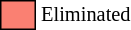<table class="toccolours" style="font-size: 85%; white-space: nowrap">
<tr>
<td style="background:#FA8072; border: 1px solid black">      </td>
<td>Eliminated</td>
</tr>
</table>
